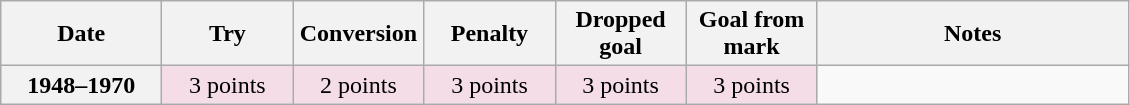<table class="wikitable">
<tr>
<th scope="col" width="100px">Date</th>
<th scope="col" width="80px">Try</th>
<th scope="col" width="80px">Conversion</th>
<th scope="col" width="80px">Penalty</th>
<th scope="col" width="80px">Dropped goal</th>
<th scope="col" width="80px">Goal from mark</th>
<th scope="col" width="200px">Notes<br></th>
</tr>
<tr style="text-align:center;  background:#F4DDE7;">
<th>1948–1970</th>
<td>3 points</td>
<td>2 points</td>
<td>3 points</td>
<td>3 points</td>
<td>3 points<br></td>
</tr>
</table>
